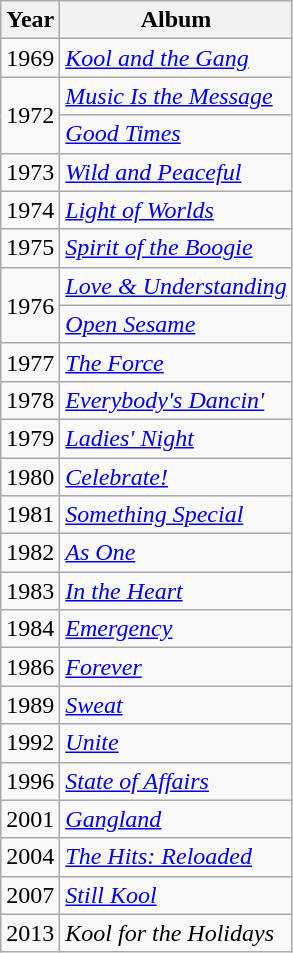<table class="wikitable">
<tr>
<th>Year</th>
<th>Album</th>
</tr>
<tr>
<td>1969</td>
<td><em><a href='#'>Kool and the Gang</a></em></td>
</tr>
<tr>
<td rowspan="2">1972</td>
<td><em><a href='#'>Music Is the Message</a></em></td>
</tr>
<tr>
<td><em><a href='#'>Good Times</a></em></td>
</tr>
<tr>
<td>1973</td>
<td><em><a href='#'>Wild and Peaceful</a></em></td>
</tr>
<tr>
<td>1974</td>
<td><em><a href='#'>Light of Worlds</a></em></td>
</tr>
<tr>
<td>1975</td>
<td><em><a href='#'>Spirit of the Boogie</a></em></td>
</tr>
<tr>
<td rowspan="2">1976</td>
<td><em><a href='#'>Love & Understanding</a></em></td>
</tr>
<tr>
<td><em><a href='#'>Open Sesame</a></em></td>
</tr>
<tr>
<td>1977</td>
<td><em><a href='#'>The Force</a></em></td>
</tr>
<tr>
<td>1978</td>
<td><em><a href='#'>Everybody's Dancin'</a></em></td>
</tr>
<tr>
<td>1979</td>
<td><em><a href='#'>Ladies' Night</a></em></td>
</tr>
<tr>
<td>1980</td>
<td><em><a href='#'>Celebrate!</a></em></td>
</tr>
<tr>
<td>1981</td>
<td><em><a href='#'>Something Special</a></em></td>
</tr>
<tr>
<td>1982</td>
<td><em><a href='#'>As One</a></em></td>
</tr>
<tr>
<td>1983</td>
<td><em><a href='#'>In the Heart</a></em></td>
</tr>
<tr>
<td>1984</td>
<td><em><a href='#'>Emergency</a></em></td>
</tr>
<tr>
<td>1986</td>
<td><em><a href='#'>Forever</a></em></td>
</tr>
<tr>
<td>1989</td>
<td><em><a href='#'>Sweat</a></em></td>
</tr>
<tr>
<td>1992</td>
<td><em><a href='#'>Unite</a></em></td>
</tr>
<tr>
<td>1996</td>
<td><em><a href='#'>State of Affairs</a></em></td>
</tr>
<tr>
<td>2001</td>
<td><em><a href='#'>Gangland</a></em></td>
</tr>
<tr>
<td>2004</td>
<td><em><a href='#'>The Hits: Reloaded</a></em></td>
</tr>
<tr>
<td>2007</td>
<td><em><a href='#'>Still Kool</a></em></td>
</tr>
<tr>
<td>2013</td>
<td><em>Kool for the Holidays</em></td>
</tr>
</table>
